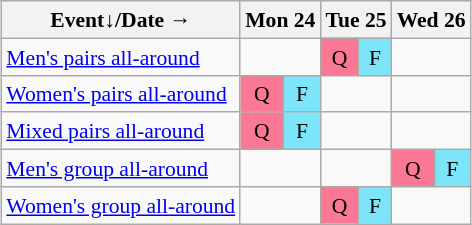<table class="wikitable" style="margin:0.5em auto; font-size:90%; line-height:1.25em;">
<tr style="text-align:center;">
<th>Event↓/Date →</th>
<th colspan=2>Mon 24</th>
<th colspan=2>Tue 25</th>
<th colspan=2>Wed 26</th>
</tr>
<tr style="text-align:center;">
<td style="text-align:left;"><a href='#'>Men's pairs all-around</a></td>
<td colspan=2></td>
<td style="background-color:#FA7894;text-align:center;">Q</td>
<td style="background-color:#7DE5FA;">F</td>
<td colspan=2></td>
</tr>
<tr style="text-align:center;">
<td style="text-align:left;"><a href='#'>Women's pairs all-around</a></td>
<td style="background-color:#FA7894;text-align:center;">Q</td>
<td style="background-color:#7DE5FA;">F</td>
<td colspan=2></td>
<td colspan=2></td>
</tr>
<tr style="text-align:center;">
<td style="text-align:left;"><a href='#'>Mixed pairs all-around</a></td>
<td style="background-color:#FA7894;text-align:center;">Q</td>
<td style="background-color:#7DE5FA;">F</td>
<td colspan=2></td>
<td colspan=2></td>
</tr>
<tr style="text-align:center;">
<td style="text-align:left;"><a href='#'>Men's group all-around</a></td>
<td colspan=2></td>
<td colspan=2></td>
<td style="background-color:#FA7894;text-align:center;">Q</td>
<td style="background-color:#7DE5FA;">F</td>
</tr>
<tr style="text-align:center;">
<td style="text-align:left;"><a href='#'>Women's group all-around</a></td>
<td colspan=2></td>
<td style="background-color:#FA7894;text-align:center;">Q</td>
<td style="background-color:#7DE5FA;">F</td>
<td colspan=2></td>
</tr>
</table>
